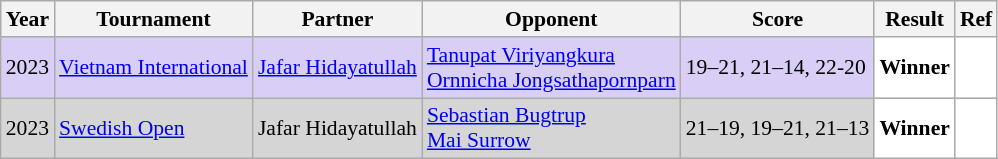<table class="sortable wikitable" style="font-size: 90%;">
<tr>
<th>Year</th>
<th>Tournament</th>
<th>Partner</th>
<th>Opponent</th>
<th>Score</th>
<th>Result</th>
<th>Ref</th>
</tr>
<tr style="background:#D8CEF6">
<td align="center">2023</td>
<td align="left"><a href='#'>Vietnam International</a></td>
<td align="left"> <a href='#'>Jafar Hidayatullah</a></td>
<td align="left"> <a href='#'>Tanupat Viriyangkura</a><br> <a href='#'>Ornnicha Jongsathapornparn</a></td>
<td align="left">19–21, 21–14, 22-20</td>
<td style="text-align:left; background:white"> <strong>Winner</strong></td>
<td style="text-align:center; background:white"></td>
</tr>
<tr style="background:#D5D5D5">
<td align="center">2023</td>
<td align="left"><a href='#'>Swedish Open</a></td>
<td align="left"> Jafar Hidayatullah</td>
<td align="left"> <a href='#'>Sebastian Bugtrup</a><br> <a href='#'>Mai Surrow</a></td>
<td align="left">21–19, 19–21, 21–13</td>
<td style="text-align:left; background:white"> <strong>Winner</strong></td>
<td style="text-align:center; background:white"></td>
</tr>
</table>
